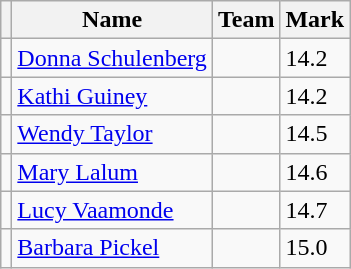<table class=wikitable>
<tr>
<th></th>
<th>Name</th>
<th>Team</th>
<th>Mark</th>
</tr>
<tr>
<td></td>
<td><a href='#'>Donna Schulenberg</a></td>
<td></td>
<td>14.2</td>
</tr>
<tr>
<td></td>
<td><a href='#'>Kathi Guiney</a></td>
<td></td>
<td>14.2</td>
</tr>
<tr>
<td></td>
<td><a href='#'>Wendy Taylor</a></td>
<td></td>
<td>14.5</td>
</tr>
<tr>
<td></td>
<td><a href='#'>Mary Lalum</a></td>
<td></td>
<td>14.6</td>
</tr>
<tr>
<td></td>
<td><a href='#'>Lucy Vaamonde</a></td>
<td></td>
<td>14.7</td>
</tr>
<tr>
<td></td>
<td><a href='#'>Barbara Pickel</a></td>
<td></td>
<td>15.0</td>
</tr>
</table>
